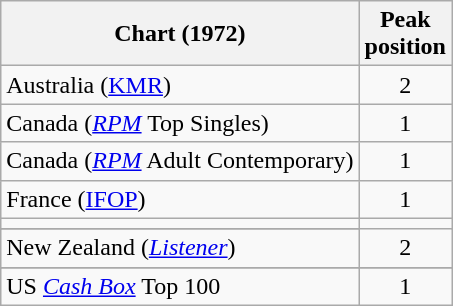<table class="wikitable sortable">
<tr>
<th align="left">Chart (1972)</th>
<th align="left">Peak<br>position</th>
</tr>
<tr>
<td align="left">Australia (<a href='#'>KMR</a>)</td>
<td style="text-align:center;">2</td>
</tr>
<tr>
<td align="left">Canada (<a href='#'><em>RPM</em></a> Top Singles)</td>
<td style="text-align:center;">1</td>
</tr>
<tr>
<td align="left">Canada (<a href='#'><em>RPM</em></a> Adult Contemporary)</td>
<td style="text-align:center;">1</td>
</tr>
<tr>
<td>France (<a href='#'>IFOP</a>)</td>
<td align="center">1</td>
</tr>
<tr>
<td></td>
</tr>
<tr>
</tr>
<tr>
</tr>
<tr>
<td align="left">New Zealand (<em><a href='#'>Listener</a></em>)</td>
<td style="text-align:center;">2</td>
</tr>
<tr>
</tr>
<tr>
</tr>
<tr>
</tr>
<tr>
<td>US <a href='#'><em>Cash Box</em></a> Top 100</td>
<td style="text-align:center;">1</td>
</tr>
</table>
